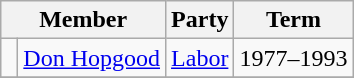<table class="wikitable">
<tr>
<th colspan=2>Member</th>
<th>Party</th>
<th>Term</th>
</tr>
<tr>
<td> </td>
<td><a href='#'>Don Hopgood</a></td>
<td><a href='#'>Labor</a></td>
<td>1977–1993</td>
</tr>
<tr>
</tr>
</table>
